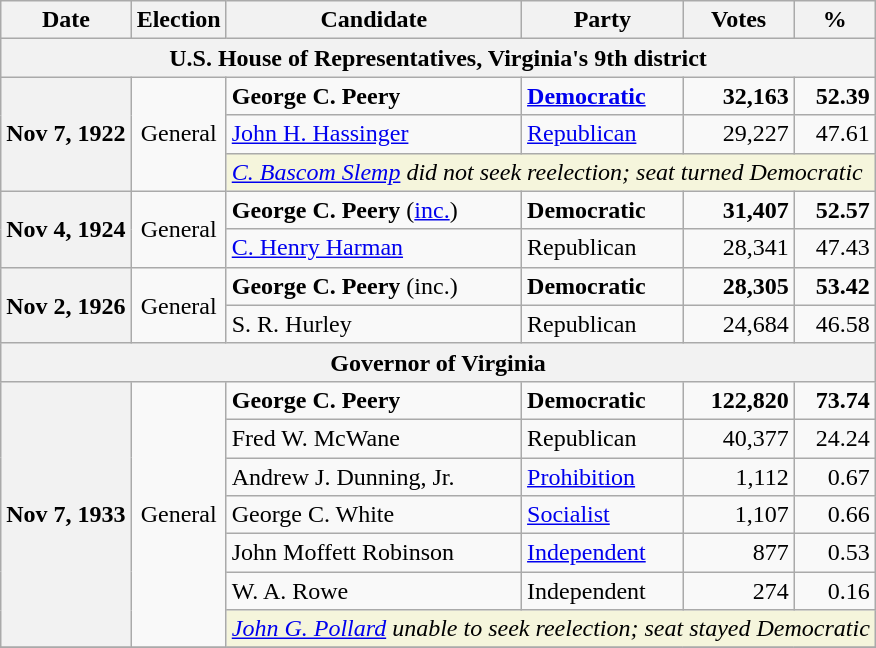<table class="wikitable">
<tr>
<th>Date</th>
<th>Election</th>
<th>Candidate</th>
<th>Party</th>
<th>Votes</th>
<th>%</th>
</tr>
<tr>
<th colspan="6">U.S. House of Representatives, Virginia's 9th district</th>
</tr>
<tr>
<th rowspan="3">Nov 7, 1922</th>
<td rowspan="3" align="center">General</td>
<td><strong>George C. Peery</strong></td>
<td><strong><a href='#'>Democratic</a></strong></td>
<td align="right"><strong>32,163</strong></td>
<td align="right"><strong>52.39</strong></td>
</tr>
<tr>
<td><a href='#'>John H. Hassinger</a></td>
<td><a href='#'>Republican</a></td>
<td align="right">29,227</td>
<td align="right">47.61</td>
</tr>
<tr>
<td colspan="4" style="background:Beige"><em><a href='#'>C. Bascom Slemp</a> did not seek reelection; seat turned Democratic</em></td>
</tr>
<tr>
<th rowspan="2">Nov 4, 1924</th>
<td rowspan="2" align="center">General</td>
<td><strong>George C. Peery</strong> (<a href='#'>inc.</a>)</td>
<td><strong>Democratic</strong></td>
<td align="right"><strong>31,407</strong></td>
<td align="right"><strong>52.57</strong></td>
</tr>
<tr>
<td><a href='#'>C. Henry Harman</a></td>
<td>Republican</td>
<td align="right">28,341</td>
<td align="right">47.43</td>
</tr>
<tr>
<th rowspan="2">Nov 2, 1926</th>
<td rowspan="2" align="center">General</td>
<td><strong>George C. Peery</strong> (inc.)</td>
<td><strong>Democratic</strong></td>
<td align="right"><strong>28,305</strong></td>
<td align="right"><strong>53.42</strong></td>
</tr>
<tr>
<td>S. R. Hurley</td>
<td>Republican</td>
<td align="right">24,684</td>
<td align="right">46.58</td>
</tr>
<tr>
<th colspan="6">Governor of Virginia</th>
</tr>
<tr>
<th rowspan="7">Nov 7, 1933</th>
<td rowspan="7" align="center">General</td>
<td><strong>George C. Peery</strong></td>
<td><strong>Democratic</strong></td>
<td align="right"><strong>122,820</strong></td>
<td align="right"><strong>73.74</strong></td>
</tr>
<tr>
<td>Fred W. McWane</td>
<td>Republican</td>
<td align="right">40,377</td>
<td align="right">24.24</td>
</tr>
<tr>
<td>Andrew J. Dunning, Jr.</td>
<td><a href='#'>Prohibition</a></td>
<td align="right">1,112</td>
<td align="right">0.67</td>
</tr>
<tr>
<td>George C. White</td>
<td><a href='#'>Socialist</a></td>
<td align="right">1,107</td>
<td align="right">0.66</td>
</tr>
<tr>
<td>John Moffett Robinson</td>
<td><a href='#'>Independent</a></td>
<td align="right">877</td>
<td align="right">0.53</td>
</tr>
<tr>
<td>W. A. Rowe</td>
<td>Independent</td>
<td align="right">274</td>
<td align="right">0.16</td>
</tr>
<tr>
<td colspan="4" style="background:Beige"><em><a href='#'>John G. Pollard</a> unable to seek reelection; seat stayed Democratic</em></td>
</tr>
<tr>
</tr>
</table>
